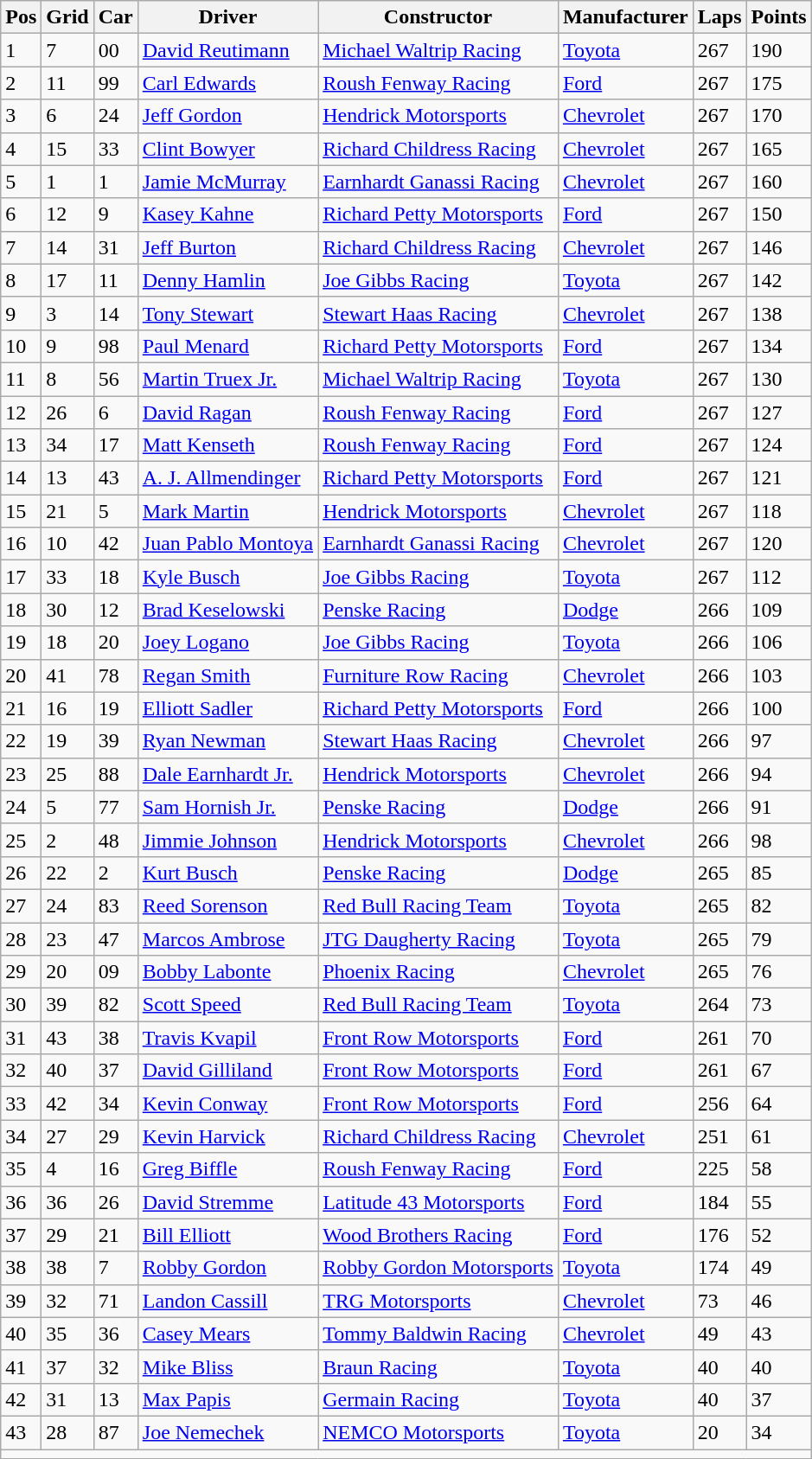<table class="sortable wikitable" border="1">
<tr>
<th>Pos</th>
<th>Grid</th>
<th>Car</th>
<th>Driver</th>
<th>Constructor</th>
<th>Manufacturer</th>
<th>Laps</th>
<th>Points</th>
</tr>
<tr>
<td>1</td>
<td>7</td>
<td>00</td>
<td><a href='#'>David Reutimann</a></td>
<td><a href='#'>Michael Waltrip Racing</a></td>
<td><a href='#'>Toyota</a></td>
<td>267</td>
<td>190</td>
</tr>
<tr>
<td>2</td>
<td>11</td>
<td>99</td>
<td><a href='#'>Carl Edwards</a></td>
<td><a href='#'>Roush Fenway Racing</a></td>
<td><a href='#'>Ford</a></td>
<td>267</td>
<td>175</td>
</tr>
<tr>
<td>3</td>
<td>6</td>
<td>24</td>
<td><a href='#'>Jeff Gordon</a></td>
<td><a href='#'>Hendrick Motorsports</a></td>
<td><a href='#'>Chevrolet</a></td>
<td>267</td>
<td>170</td>
</tr>
<tr>
<td>4</td>
<td>15</td>
<td>33</td>
<td><a href='#'>Clint Bowyer</a></td>
<td><a href='#'>Richard Childress Racing</a></td>
<td><a href='#'>Chevrolet</a></td>
<td>267</td>
<td>165</td>
</tr>
<tr>
<td>5</td>
<td>1</td>
<td>1</td>
<td><a href='#'>Jamie McMurray</a></td>
<td><a href='#'>Earnhardt Ganassi Racing</a></td>
<td><a href='#'>Chevrolet</a></td>
<td>267</td>
<td>160</td>
</tr>
<tr>
<td>6</td>
<td>12</td>
<td>9</td>
<td><a href='#'>Kasey Kahne</a></td>
<td><a href='#'>Richard Petty Motorsports</a></td>
<td><a href='#'>Ford</a></td>
<td>267</td>
<td>150</td>
</tr>
<tr>
<td>7</td>
<td>14</td>
<td>31</td>
<td><a href='#'>Jeff Burton</a></td>
<td><a href='#'>Richard Childress Racing</a></td>
<td><a href='#'>Chevrolet</a></td>
<td>267</td>
<td>146</td>
</tr>
<tr>
<td>8</td>
<td>17</td>
<td>11</td>
<td><a href='#'>Denny Hamlin</a></td>
<td><a href='#'>Joe Gibbs Racing</a></td>
<td><a href='#'>Toyota</a></td>
<td>267</td>
<td>142</td>
</tr>
<tr>
<td>9</td>
<td>3</td>
<td>14</td>
<td><a href='#'>Tony Stewart</a></td>
<td><a href='#'>Stewart Haas Racing</a></td>
<td><a href='#'>Chevrolet</a></td>
<td>267</td>
<td>138</td>
</tr>
<tr>
<td>10</td>
<td>9</td>
<td>98</td>
<td><a href='#'>Paul Menard</a></td>
<td><a href='#'>Richard Petty Motorsports</a></td>
<td><a href='#'>Ford</a></td>
<td>267</td>
<td>134</td>
</tr>
<tr>
<td>11</td>
<td>8</td>
<td>56</td>
<td><a href='#'>Martin Truex Jr.</a></td>
<td><a href='#'>Michael Waltrip Racing</a></td>
<td><a href='#'>Toyota</a></td>
<td>267</td>
<td>130</td>
</tr>
<tr>
<td>12</td>
<td>26</td>
<td>6</td>
<td><a href='#'>David Ragan</a></td>
<td><a href='#'>Roush Fenway Racing</a></td>
<td><a href='#'>Ford</a></td>
<td>267</td>
<td>127</td>
</tr>
<tr>
<td>13</td>
<td>34</td>
<td>17</td>
<td><a href='#'>Matt Kenseth</a></td>
<td><a href='#'>Roush Fenway Racing</a></td>
<td><a href='#'>Ford</a></td>
<td>267</td>
<td>124</td>
</tr>
<tr>
<td>14</td>
<td>13</td>
<td>43</td>
<td><a href='#'>A. J. Allmendinger</a></td>
<td><a href='#'>Richard Petty Motorsports</a></td>
<td><a href='#'>Ford</a></td>
<td>267</td>
<td>121</td>
</tr>
<tr>
<td>15</td>
<td>21</td>
<td>5</td>
<td><a href='#'>Mark Martin</a></td>
<td><a href='#'>Hendrick Motorsports</a></td>
<td><a href='#'>Chevrolet</a></td>
<td>267</td>
<td>118</td>
</tr>
<tr>
<td>16</td>
<td>10</td>
<td>42</td>
<td><a href='#'>Juan Pablo Montoya</a></td>
<td><a href='#'>Earnhardt Ganassi Racing</a></td>
<td><a href='#'>Chevrolet</a></td>
<td>267</td>
<td>120</td>
</tr>
<tr>
<td>17</td>
<td>33</td>
<td>18</td>
<td><a href='#'>Kyle Busch</a></td>
<td><a href='#'>Joe Gibbs Racing</a></td>
<td><a href='#'>Toyota</a></td>
<td>267</td>
<td>112</td>
</tr>
<tr>
<td>18</td>
<td>30</td>
<td>12</td>
<td><a href='#'>Brad Keselowski</a></td>
<td><a href='#'>Penske Racing</a></td>
<td><a href='#'>Dodge</a></td>
<td>266</td>
<td>109</td>
</tr>
<tr>
<td>19</td>
<td>18</td>
<td>20</td>
<td><a href='#'>Joey Logano</a></td>
<td><a href='#'>Joe Gibbs Racing</a></td>
<td><a href='#'>Toyota</a></td>
<td>266</td>
<td>106</td>
</tr>
<tr>
<td>20</td>
<td>41</td>
<td>78</td>
<td><a href='#'>Regan Smith</a></td>
<td><a href='#'>Furniture Row Racing</a></td>
<td><a href='#'>Chevrolet</a></td>
<td>266</td>
<td>103</td>
</tr>
<tr>
<td>21</td>
<td>16</td>
<td>19</td>
<td><a href='#'>Elliott Sadler</a></td>
<td><a href='#'>Richard Petty Motorsports</a></td>
<td><a href='#'>Ford</a></td>
<td>266</td>
<td>100</td>
</tr>
<tr>
<td>22</td>
<td>19</td>
<td>39</td>
<td><a href='#'>Ryan Newman</a></td>
<td><a href='#'>Stewart Haas Racing</a></td>
<td><a href='#'>Chevrolet</a></td>
<td>266</td>
<td>97</td>
</tr>
<tr>
<td>23</td>
<td>25</td>
<td>88</td>
<td><a href='#'>Dale Earnhardt Jr.</a></td>
<td><a href='#'>Hendrick Motorsports</a></td>
<td><a href='#'>Chevrolet</a></td>
<td>266</td>
<td>94</td>
</tr>
<tr>
<td>24</td>
<td>5</td>
<td>77</td>
<td><a href='#'>Sam Hornish Jr.</a></td>
<td><a href='#'>Penske Racing</a></td>
<td><a href='#'>Dodge</a></td>
<td>266</td>
<td>91</td>
</tr>
<tr>
<td>25</td>
<td>2</td>
<td>48</td>
<td><a href='#'>Jimmie Johnson</a></td>
<td><a href='#'>Hendrick Motorsports</a></td>
<td><a href='#'>Chevrolet</a></td>
<td>266</td>
<td>98</td>
</tr>
<tr>
<td>26</td>
<td>22</td>
<td>2</td>
<td><a href='#'>Kurt Busch</a></td>
<td><a href='#'>Penske Racing</a></td>
<td><a href='#'>Dodge</a></td>
<td>265</td>
<td>85</td>
</tr>
<tr>
<td>27</td>
<td>24</td>
<td>83</td>
<td><a href='#'>Reed Sorenson</a></td>
<td><a href='#'>Red Bull Racing Team</a></td>
<td><a href='#'>Toyota</a></td>
<td>265</td>
<td>82</td>
</tr>
<tr>
<td>28</td>
<td>23</td>
<td>47</td>
<td><a href='#'>Marcos Ambrose</a></td>
<td><a href='#'>JTG Daugherty Racing</a></td>
<td><a href='#'>Toyota</a></td>
<td>265</td>
<td>79</td>
</tr>
<tr>
<td>29</td>
<td>20</td>
<td>09</td>
<td><a href='#'>Bobby Labonte</a></td>
<td><a href='#'>Phoenix Racing</a></td>
<td><a href='#'>Chevrolet</a></td>
<td>265</td>
<td>76</td>
</tr>
<tr>
<td>30</td>
<td>39</td>
<td>82</td>
<td><a href='#'>Scott Speed</a></td>
<td><a href='#'>Red Bull Racing Team</a></td>
<td><a href='#'>Toyota</a></td>
<td>264</td>
<td>73</td>
</tr>
<tr>
<td>31</td>
<td>43</td>
<td>38</td>
<td><a href='#'>Travis Kvapil</a></td>
<td><a href='#'>Front Row Motorsports</a></td>
<td><a href='#'>Ford</a></td>
<td>261</td>
<td>70</td>
</tr>
<tr>
<td>32</td>
<td>40</td>
<td>37</td>
<td><a href='#'>David Gilliland</a></td>
<td><a href='#'>Front Row Motorsports</a></td>
<td><a href='#'>Ford</a></td>
<td>261</td>
<td>67</td>
</tr>
<tr>
<td>33</td>
<td>42</td>
<td>34</td>
<td><a href='#'>Kevin Conway</a></td>
<td><a href='#'>Front Row Motorsports</a></td>
<td><a href='#'>Ford</a></td>
<td>256</td>
<td>64</td>
</tr>
<tr>
<td>34</td>
<td>27</td>
<td>29</td>
<td><a href='#'>Kevin Harvick</a></td>
<td><a href='#'>Richard Childress Racing</a></td>
<td><a href='#'>Chevrolet</a></td>
<td>251</td>
<td>61</td>
</tr>
<tr>
<td>35</td>
<td>4</td>
<td>16</td>
<td><a href='#'>Greg Biffle</a></td>
<td><a href='#'>Roush Fenway Racing</a></td>
<td><a href='#'>Ford</a></td>
<td>225</td>
<td>58</td>
</tr>
<tr>
<td>36</td>
<td>36</td>
<td>26</td>
<td><a href='#'>David Stremme</a></td>
<td><a href='#'>Latitude 43 Motorsports</a></td>
<td><a href='#'>Ford</a></td>
<td>184</td>
<td>55</td>
</tr>
<tr>
<td>37</td>
<td>29</td>
<td>21</td>
<td><a href='#'>Bill Elliott</a></td>
<td><a href='#'>Wood Brothers Racing</a></td>
<td><a href='#'>Ford</a></td>
<td>176</td>
<td>52</td>
</tr>
<tr>
<td>38</td>
<td>38</td>
<td>7</td>
<td><a href='#'>Robby Gordon</a></td>
<td><a href='#'>Robby Gordon Motorsports</a></td>
<td><a href='#'>Toyota</a></td>
<td>174</td>
<td>49</td>
</tr>
<tr>
<td>39</td>
<td>32</td>
<td>71</td>
<td><a href='#'>Landon Cassill</a></td>
<td><a href='#'>TRG Motorsports</a></td>
<td><a href='#'>Chevrolet</a></td>
<td>73</td>
<td>46</td>
</tr>
<tr>
<td>40</td>
<td>35</td>
<td>36</td>
<td><a href='#'>Casey Mears</a></td>
<td><a href='#'>Tommy Baldwin Racing</a></td>
<td><a href='#'>Chevrolet</a></td>
<td>49</td>
<td>43</td>
</tr>
<tr>
<td>41</td>
<td>37</td>
<td>32</td>
<td><a href='#'>Mike Bliss</a></td>
<td><a href='#'>Braun Racing</a></td>
<td><a href='#'>Toyota</a></td>
<td>40</td>
<td>40</td>
</tr>
<tr>
<td>42</td>
<td>31</td>
<td>13</td>
<td><a href='#'>Max Papis</a></td>
<td><a href='#'>Germain Racing</a></td>
<td><a href='#'>Toyota</a></td>
<td>40</td>
<td>37</td>
</tr>
<tr>
<td>43</td>
<td>28</td>
<td>87</td>
<td><a href='#'>Joe Nemechek</a></td>
<td><a href='#'>NEMCO Motorsports</a></td>
<td><a href='#'>Toyota</a></td>
<td>20</td>
<td>34</td>
</tr>
<tr class="sortbottom">
<td colspan="9"></td>
</tr>
</table>
